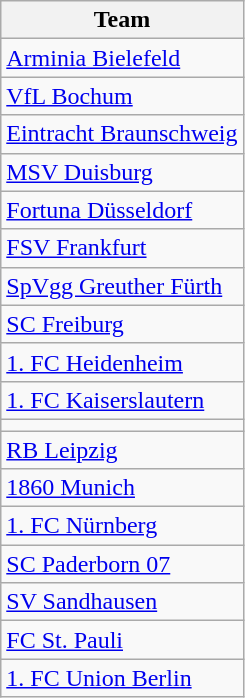<table class="wikitable sortable">
<tr>
<th>Team</th>
</tr>
<tr>
<td><a href='#'>Arminia Bielefeld</a></td>
</tr>
<tr>
<td><a href='#'>VfL Bochum</a></td>
</tr>
<tr>
<td><a href='#'>Eintracht Braunschweig</a></td>
</tr>
<tr>
<td><a href='#'>MSV Duisburg</a></td>
</tr>
<tr>
<td><a href='#'>Fortuna Düsseldorf</a></td>
</tr>
<tr>
<td><a href='#'>FSV Frankfurt</a></td>
</tr>
<tr>
<td><a href='#'>SpVgg Greuther Fürth</a></td>
</tr>
<tr>
<td><a href='#'>SC Freiburg</a></td>
</tr>
<tr>
<td><a href='#'>1. FC Heidenheim</a></td>
</tr>
<tr>
<td><a href='#'>1. FC Kaiserslautern</a></td>
</tr>
<tr>
<td></td>
</tr>
<tr>
<td><a href='#'>RB Leipzig</a></td>
</tr>
<tr>
<td><a href='#'>1860 Munich</a></td>
</tr>
<tr>
<td><a href='#'>1. FC Nürnberg</a></td>
</tr>
<tr>
<td><a href='#'>SC Paderborn 07</a></td>
</tr>
<tr>
<td><a href='#'>SV Sandhausen</a></td>
</tr>
<tr>
<td><a href='#'>FC St. Pauli</a></td>
</tr>
<tr>
<td><a href='#'>1. FC Union Berlin</a></td>
</tr>
</table>
